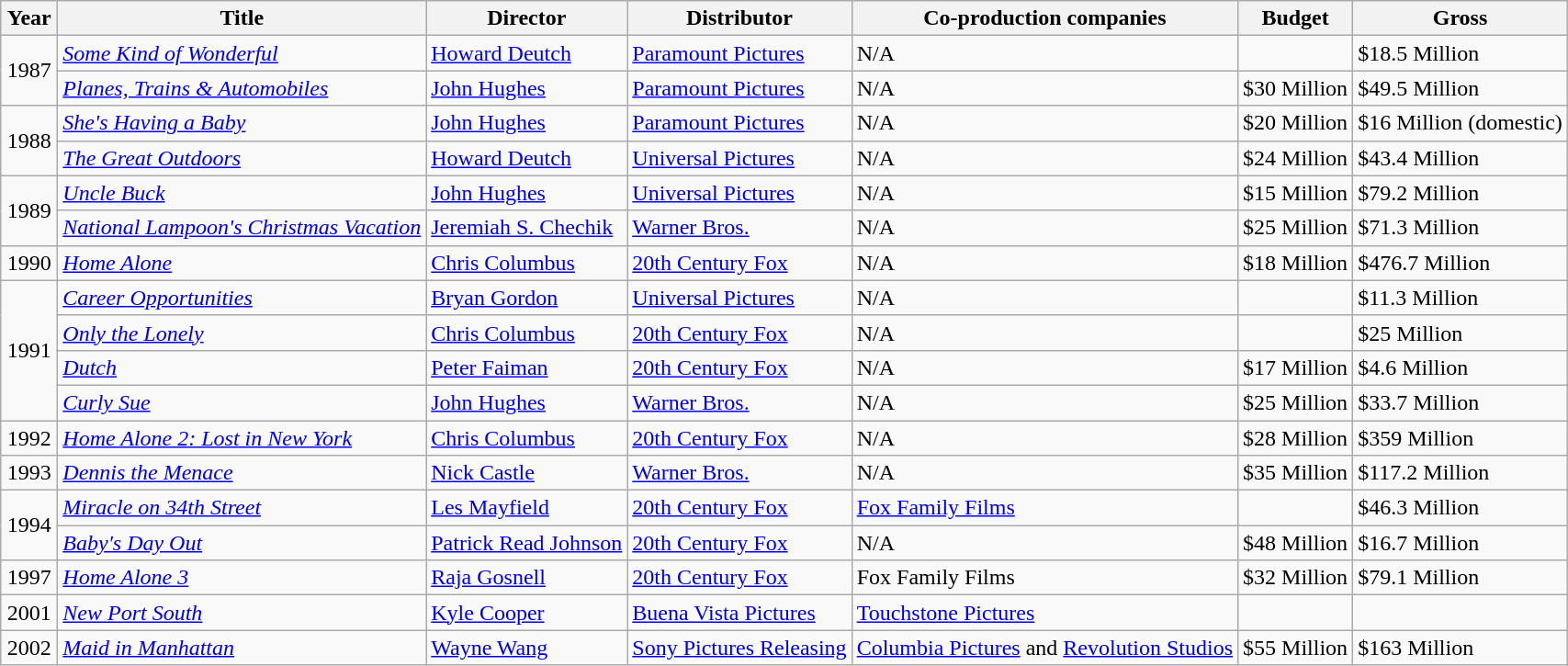<table class="wikitable sortable">
<tr>
<th rowspan="1" width="34">Year</th>
<th rowspan="1">Title</th>
<th rowspan="1">Director</th>
<th rowspan="1">Distributor</th>
<th rowspan="1">Co-production companies</th>
<th>Budget</th>
<th>Gross</th>
</tr>
<tr>
<td rowspan="2" align="center">1987</td>
<td align="left"><em><a href='#'>Some Kind of Wonderful</a></em></td>
<td align="left"><a href='#'>Howard Deutch</a></td>
<td align="left"><a href='#'>Paramount Pictures</a></td>
<td align="left">N/A</td>
<td align="left"></td>
<td align="left">$18.5 Million</td>
</tr>
<tr>
<td><em><a href='#'>Planes, Trains & Automobiles</a></em></td>
<td align="left"><a href='#'>John Hughes</a></td>
<td align="left"><a href='#'>Paramount Pictures</a></td>
<td align="left">N/A</td>
<td align="left">$30 Million</td>
<td align="left">$49.5 Million</td>
</tr>
<tr>
<td rowspan="2" align="center">1988</td>
<td align="left"><em><a href='#'>She's Having a Baby</a></em></td>
<td align="left"><a href='#'>John Hughes</a></td>
<td align="left"><a href='#'>Paramount Pictures</a></td>
<td align="left">N/A</td>
<td align="left">$20 Million</td>
<td align="left">$16 Million (domestic)</td>
</tr>
<tr>
<td align="left"><em><a href='#'>The Great Outdoors</a></em></td>
<td align="left"><a href='#'>Howard Deutch</a></td>
<td align="left"><a href='#'>Universal Pictures</a></td>
<td align="left">N/A</td>
<td align="left">$24 Million</td>
<td align="left">$43.4 Million</td>
</tr>
<tr>
<td rowspan="2" align="center">1989</td>
<td align="left"><em><a href='#'>Uncle Buck</a></em></td>
<td align="left"><a href='#'>John Hughes</a></td>
<td align="left"><a href='#'>Universal Pictures</a></td>
<td align="left">N/A</td>
<td align="left">$15 Million</td>
<td align="left">$79.2 Million</td>
</tr>
<tr>
<td align="left"><em><a href='#'>National Lampoon's Christmas Vacation</a></em></td>
<td align="left"><a href='#'>Jeremiah S. Chechik</a></td>
<td align="left"><a href='#'>Warner Bros.</a></td>
<td align="left">N/A</td>
<td align="left">$25 Million</td>
<td align="left">$71.3 Million</td>
</tr>
<tr>
<td align="center">1990</td>
<td align="left"><em><a href='#'>Home Alone</a></em></td>
<td align="left"><a href='#'>Chris Columbus</a></td>
<td align="left"><a href='#'>20th Century Fox</a></td>
<td align="left">N/A</td>
<td align="left">$18 Million</td>
<td align="left">$476.7 Million</td>
</tr>
<tr>
<td rowspan="4" align="center">1991</td>
<td align="left"><em><a href='#'>Career Opportunities</a></em></td>
<td align="left"><a href='#'>Bryan Gordon</a></td>
<td align="left"><a href='#'>Universal Pictures</a></td>
<td align="left">N/A</td>
<td align="left"></td>
<td align="left">$11.3 Million</td>
</tr>
<tr>
<td align="left"><em><a href='#'>Only the Lonely</a></em></td>
<td align="left"><a href='#'>Chris Columbus</a></td>
<td align="left"><a href='#'>20th Century Fox</a></td>
<td align="left">N/A</td>
<td align="left"></td>
<td align="left">$25 Million</td>
</tr>
<tr>
<td align="left"><em><a href='#'>Dutch</a></em></td>
<td align="left"><a href='#'>Peter Faiman</a></td>
<td align="left"><a href='#'>20th Century Fox</a></td>
<td align="left">N/A</td>
<td align="left">$17 Million</td>
<td align="left">$4.6 Million</td>
</tr>
<tr>
<td align="left"><em><a href='#'>Curly Sue</a></em></td>
<td align="left"><a href='#'>John Hughes</a></td>
<td align="left"><a href='#'>Warner Bros.</a></td>
<td align="left">N/A</td>
<td align="left">$25 Million</td>
<td align="left">$33.7 Million</td>
</tr>
<tr>
<td align="center">1992</td>
<td align="left"><em><a href='#'>Home Alone 2: Lost in New York</a></em></td>
<td align="left"><a href='#'>Chris Columbus</a></td>
<td align="left"><a href='#'>20th Century Fox</a></td>
<td align="left">N/A</td>
<td align="left">$28 Million</td>
<td align="left">$359 Million</td>
</tr>
<tr>
<td align="center">1993</td>
<td align="left"><em><a href='#'>Dennis the Menace</a></em></td>
<td align="left"><a href='#'>Nick Castle</a></td>
<td align="left"><a href='#'>Warner Bros.</a></td>
<td align="left">N/A</td>
<td align="left">$35 Million</td>
<td align="left">$117.2 Million</td>
</tr>
<tr>
<td rowspan="2" align="center">1994</td>
<td align="left"><em><a href='#'>Miracle on 34th Street</a></em></td>
<td align="left"><a href='#'>Les Mayfield</a></td>
<td align="left"><a href='#'>20th Century Fox</a></td>
<td align="left"><a href='#'>Fox Family Films</a></td>
<td align="left"></td>
<td align="left">$46.3 Million</td>
</tr>
<tr>
<td align="left"><em><a href='#'>Baby's Day Out</a></em></td>
<td align="left"><a href='#'>Patrick Read Johnson</a></td>
<td align="left"><a href='#'>20th Century Fox</a></td>
<td align="left">N/A</td>
<td align="left">$48 Million</td>
<td align="left">$16.7 Million</td>
</tr>
<tr>
<td align="center">1997</td>
<td align="left"><em><a href='#'>Home Alone 3</a></em></td>
<td align="left"><a href='#'>Raja Gosnell</a></td>
<td align="left"><a href='#'>20th Century Fox</a></td>
<td align="left">Fox Family Films</td>
<td align="left">$32 Million</td>
<td align="left">$79.1 Million</td>
</tr>
<tr>
<td align="center">2001</td>
<td align="left"><em><a href='#'>New Port South</a></em></td>
<td align="left"><a href='#'>Kyle Cooper</a></td>
<td align="left"><a href='#'>Buena Vista Pictures</a></td>
<td align="left"><a href='#'>Touchstone Pictures</a></td>
<td align="left"></td>
<td align="left"></td>
</tr>
<tr>
<td align="center">2002</td>
<td align="left"><em><a href='#'>Maid in Manhattan</a></em></td>
<td align="left"><a href='#'>Wayne Wang</a></td>
<td align="left"><a href='#'>Sony Pictures Releasing</a></td>
<td align="left"><a href='#'>Columbia Pictures</a> and <a href='#'>Revolution Studios</a></td>
<td align="left">$55 Million</td>
<td align="left">$163 Million</td>
</tr>
</table>
